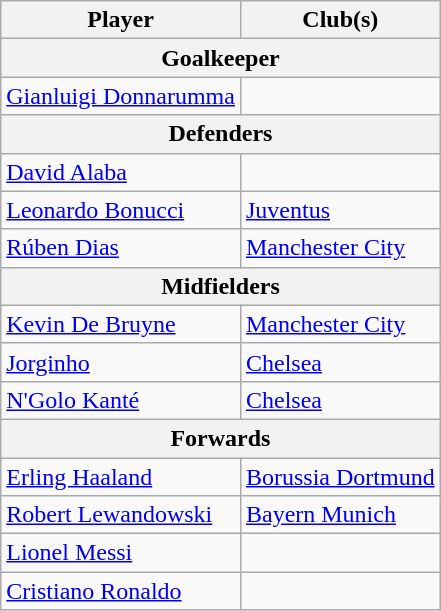<table class="wikitable">
<tr>
<th>Player</th>
<th>Club(s)</th>
</tr>
<tr>
<th colspan="2">Goalkeeper</th>
</tr>
<tr>
<td> <a href='#'>Gianluigi Donnarumma</a></td>
<td></td>
</tr>
<tr>
<th colspan="2">Defenders</th>
</tr>
<tr>
<td> <a href='#'>David Alaba</a></td>
<td></td>
</tr>
<tr>
<td> <a href='#'>Leonardo Bonucci</a></td>
<td> <a href='#'>Juventus</a></td>
</tr>
<tr>
<td> <a href='#'>Rúben Dias</a></td>
<td> <a href='#'>Manchester City</a></td>
</tr>
<tr>
<th colspan="2">Midfielders</th>
</tr>
<tr>
<td> <a href='#'>Kevin De Bruyne</a></td>
<td> <a href='#'>Manchester City</a></td>
</tr>
<tr>
<td> <a href='#'>Jorginho</a></td>
<td> <a href='#'>Chelsea</a></td>
</tr>
<tr>
<td> <a href='#'>N'Golo Kanté</a></td>
<td> <a href='#'>Chelsea</a></td>
</tr>
<tr>
<th colspan="2">Forwards</th>
</tr>
<tr>
<td> <a href='#'>Erling Haaland</a></td>
<td> <a href='#'>Borussia Dortmund</a></td>
</tr>
<tr>
<td> <a href='#'>Robert Lewandowski</a></td>
<td> <a href='#'>Bayern Munich</a></td>
</tr>
<tr>
<td> <a href='#'>Lionel Messi</a></td>
<td></td>
</tr>
<tr>
<td> <a href='#'>Cristiano Ronaldo</a></td>
<td></td>
</tr>
</table>
